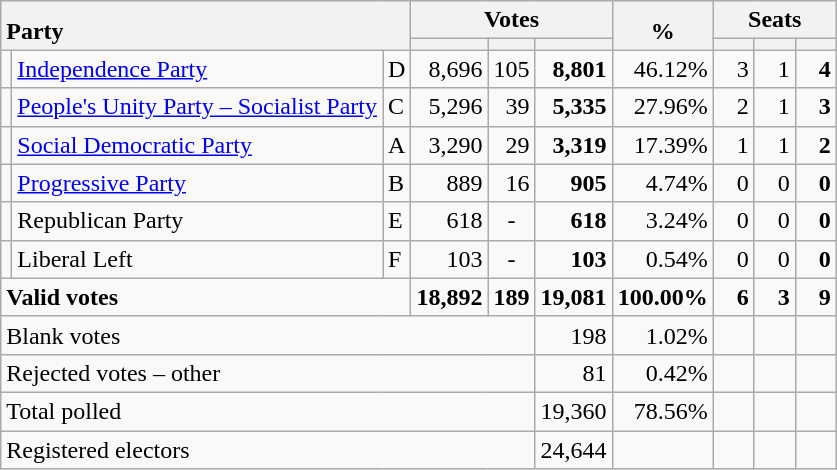<table class="wikitable" border="1" style="text-align:right;">
<tr>
<th style="text-align:left;" valign=bottom rowspan=2 colspan=3>Party</th>
<th colspan=3>Votes</th>
<th align=center valign=bottom rowspan=2 width="50">%</th>
<th colspan=3>Seats</th>
</tr>
<tr>
<th align=center valign=bottom width="20"><small></small></th>
<th align=center valign=bottom width="20"><small></small></th>
<th align=center valign=bottom width="20"><small></small></th>
<th align=center valign=bottom width="20"><small></small></th>
<th align=center valign=bottom width="20"><small><a href='#'></a></small></th>
<th align=center valign=bottom width="20"><small></small></th>
</tr>
<tr>
<td></td>
<td align=left><a href='#'>Independence Party</a></td>
<td align=left>D</td>
<td>8,696</td>
<td>105</td>
<td><strong>8,801</strong></td>
<td>46.12%</td>
<td>3</td>
<td>1</td>
<td><strong>4</strong></td>
</tr>
<tr>
<td></td>
<td align=left><a href='#'>People's Unity Party – Socialist Party</a></td>
<td align=left>C</td>
<td>5,296</td>
<td>39</td>
<td><strong>5,335</strong></td>
<td>27.96%</td>
<td>2</td>
<td>1</td>
<td><strong>3</strong></td>
</tr>
<tr>
<td></td>
<td align=left><a href='#'>Social Democratic Party</a></td>
<td align=left>A</td>
<td>3,290</td>
<td>29</td>
<td><strong>3,319</strong></td>
<td>17.39%</td>
<td>1</td>
<td>1</td>
<td><strong>2</strong></td>
</tr>
<tr>
<td></td>
<td align=left><a href='#'>Progressive Party</a></td>
<td align=left>B</td>
<td>889</td>
<td>16</td>
<td><strong>905</strong></td>
<td>4.74%</td>
<td>0</td>
<td>0</td>
<td><strong>0</strong></td>
</tr>
<tr>
<td></td>
<td align=left>Republican Party</td>
<td align=left>E</td>
<td>618</td>
<td align=center>-</td>
<td><strong>618</strong></td>
<td>3.24%</td>
<td>0</td>
<td>0</td>
<td><strong>0</strong></td>
</tr>
<tr>
<td></td>
<td align=left>Liberal Left</td>
<td align=left>F</td>
<td>103</td>
<td align=center>-</td>
<td><strong>103</strong></td>
<td>0.54%</td>
<td>0</td>
<td>0</td>
<td><strong>0</strong></td>
</tr>
<tr style="font-weight:bold">
<td align=left colspan=3>Valid votes</td>
<td>18,892</td>
<td>189</td>
<td>19,081</td>
<td>100.00%</td>
<td>6</td>
<td>3</td>
<td>9</td>
</tr>
<tr>
<td align=left colspan=5>Blank votes</td>
<td>198</td>
<td>1.02%</td>
<td></td>
<td></td>
<td></td>
</tr>
<tr>
<td align=left colspan=5>Rejected votes – other</td>
<td>81</td>
<td>0.42%</td>
<td></td>
<td></td>
<td></td>
</tr>
<tr>
<td align=left colspan=5>Total polled</td>
<td>19,360</td>
<td>78.56%</td>
<td></td>
<td></td>
<td></td>
</tr>
<tr>
<td align=left colspan=5>Registered electors</td>
<td>24,644</td>
<td></td>
<td></td>
<td></td>
<td></td>
</tr>
</table>
